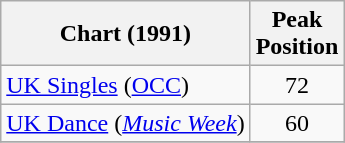<table class="wikitable">
<tr>
<th>Chart (1991)</th>
<th>Peak<br>Position</th>
</tr>
<tr>
<td><a href='#'>UK Singles</a> (<a href='#'>OCC</a>)</td>
<td align="center">72</td>
</tr>
<tr>
<td><a href='#'>UK Dance</a> (<em><a href='#'>Music Week</a></em>)</td>
<td align="center">60</td>
</tr>
<tr>
</tr>
</table>
